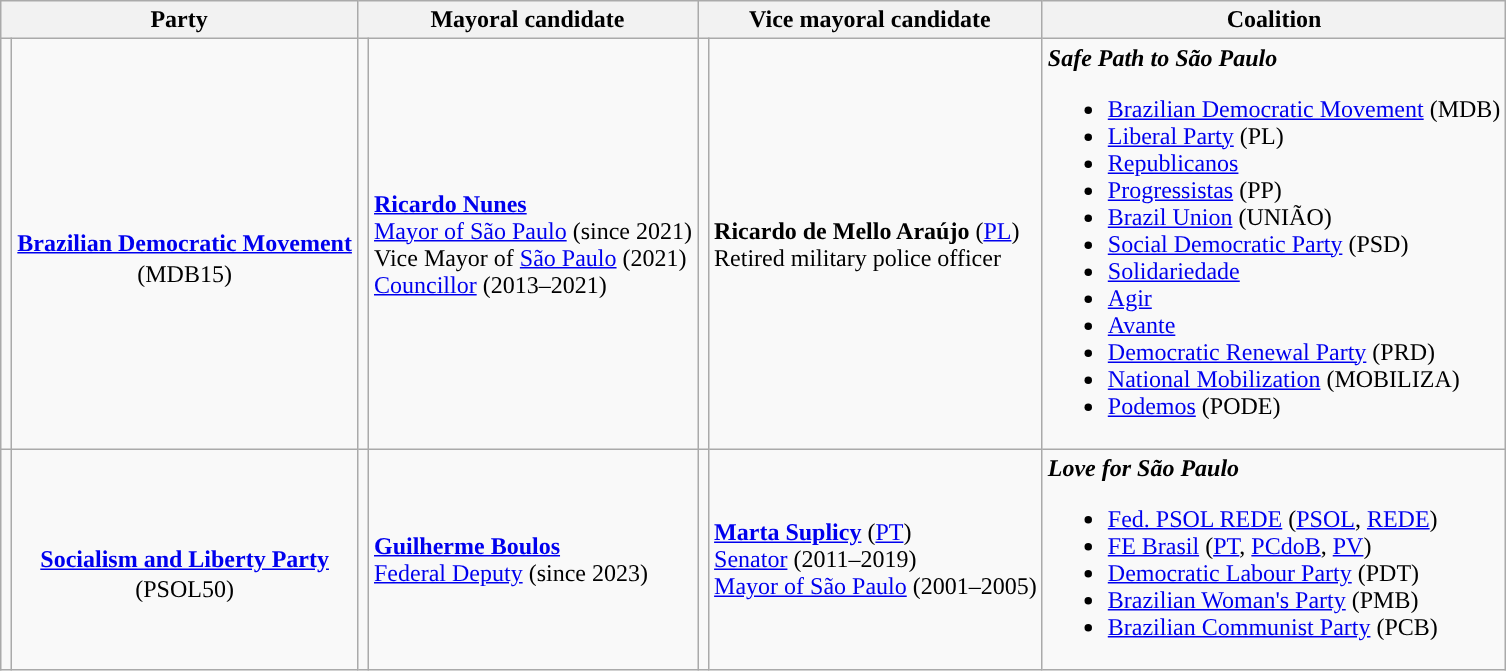<table class="vertical-align-top wikitable">
<tr>
<th scope=colgroup colspan=2>Party</th>
<th scope=colgroup colspan=2>Mayoral candidate</th>
<th scope=colgroup colspan=2>Vice mayoral candidate</th>
<th scope=col>Coalition</th>
</tr>
<tr>
<td style="background:"></td>
<td style="text-align:center; line-height:1.3"><br><strong><a href='#'>Brazilian Democratic Movement</a></strong><br>(MDB15)</td>
<td></td>
<td><strong><a href='#'>Ricardo Nunes</a></strong><br><a href='#'>Mayor of São Paulo</a> (since 2021)<br>Vice Mayor of <a href='#'>São Paulo</a> (2021)<br><a href='#'>Councillor</a> (2013–2021)</td>
<td></td>
<td><strong>Ricardo de Mello Araújo</strong> (<a href='#'>PL</a>)<br>Retired military police officer</td>
<td><strong><em>Safe Path to São Paulo</em></strong><br><ul><li><a href='#'>Brazilian Democratic Movement</a> (MDB)</li><li><a href='#'>Liberal Party</a> (PL)</li><li><a href='#'>Republicanos</a></li><li><a href='#'>Progressistas</a> (PP)</li><li><a href='#'>Brazil Union</a> (UNIÃO)</li><li><a href='#'>Social Democratic Party</a> (PSD)</li><li><a href='#'>Solidariedade</a></li><li><a href='#'>Agir</a></li><li><a href='#'>Avante</a></li><li><a href='#'>Democratic Renewal Party</a> (PRD)</li><li><a href='#'>National Mobilization</a> (MOBILIZA)</li><li><a href='#'>Podemos</a> (PODE)</li></ul></td>
</tr>
<tr>
<td style=background:></td>
<td style="text-align:center; line-height:1.3"><br><strong><a href='#'>Socialism and Liberty Party</a></strong><br>(PSOL50)</td>
<td></td>
<td><strong><a href='#'>Guilherme Boulos</a></strong><br><a href='#'>Federal Deputy</a> (since 2023)</td>
<td></td>
<td><strong><a href='#'>Marta Suplicy</a></strong> (<a href='#'>PT</a>)<br><a href='#'>Senator</a> (2011–2019)<br><a href='#'>Mayor of São Paulo</a> (2001–2005)</td>
<td><strong><em>Love for São Paulo</em></strong><br><ul><li><a href='#'>Fed. PSOL REDE</a> (<a href='#'>PSOL</a>, <a href='#'>REDE</a>)</li><li><a href='#'>FE Brasil</a> (<a href='#'>PT</a>, <a href='#'>PCdoB</a>, <a href='#'>PV</a>)</li><li><a href='#'>Democratic Labour Party</a> (PDT)</li><li><a href='#'>Brazilian Woman's Party</a> (PMB)</li><li><a href='#'>Brazilian Communist Party</a> (PCB)</li></ul></td>
</tr>
</table>
